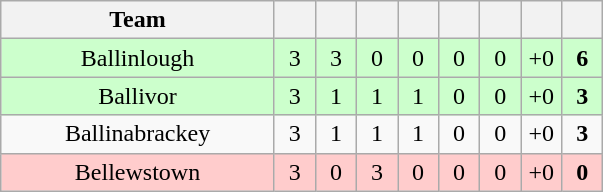<table class="wikitable" style="text-align:center">
<tr>
<th width="175">Team</th>
<th width="20"></th>
<th width="20"></th>
<th width="20"></th>
<th width="20"></th>
<th width="20"></th>
<th width="20"></th>
<th width="20"></th>
<th width="20"></th>
</tr>
<tr style="background:#cfc;">
<td>Ballinlough</td>
<td>3</td>
<td>3</td>
<td>0</td>
<td>0</td>
<td>0</td>
<td>0</td>
<td>+0</td>
<td><strong>6</strong></td>
</tr>
<tr style="background:#cfc;">
<td>Ballivor</td>
<td>3</td>
<td>1</td>
<td>1</td>
<td>1</td>
<td>0</td>
<td>0</td>
<td>+0</td>
<td><strong>3</strong></td>
</tr>
<tr>
<td>Ballinabrackey</td>
<td>3</td>
<td>1</td>
<td>1</td>
<td>1</td>
<td>0</td>
<td>0</td>
<td>+0</td>
<td><strong>3</strong></td>
</tr>
<tr style="background:#fcc;">
<td>Bellewstown</td>
<td>3</td>
<td>0</td>
<td>3</td>
<td>0</td>
<td>0</td>
<td>0</td>
<td>+0</td>
<td><strong>0</strong></td>
</tr>
</table>
